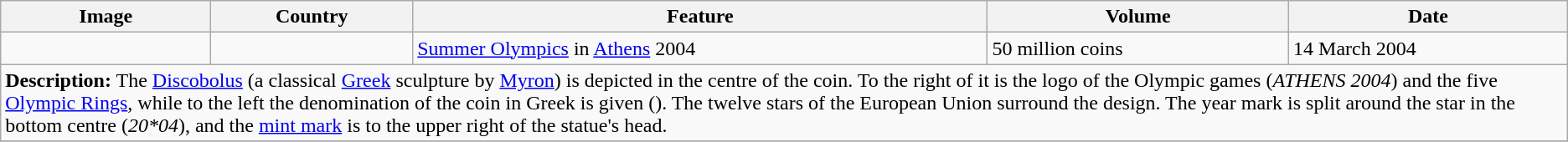<table class="wikitable">
<tr>
<th>Image</th>
<th>Country</th>
<th>Feature</th>
<th>Volume</th>
<th>Date</th>
</tr>
<tr>
<td width=160></td>
<td></td>
<td><a href='#'>Summer Olympics</a> in <a href='#'>Athens</a> 2004</td>
<td>50 million coins</td>
<td>14 March 2004</td>
</tr>
<tr>
<td colspan="5"><strong>Description:</strong> The <a href='#'>Discobolus</a> (a classical <a href='#'>Greek</a> sculpture by <a href='#'>Myron</a>) is depicted in the centre of the coin. To the right of it is the logo of the Olympic games (<em>ATHENS 2004</em>) and the five <a href='#'>Olympic Rings</a>, while to the left the denomination of the coin in Greek is given (<em></em>). The twelve stars of the European Union surround the design. The year mark is split around the star in the bottom centre (<em>20*04</em>), and the <a href='#'>mint mark</a> is to the upper right of the statue's head.</td>
</tr>
<tr>
</tr>
</table>
